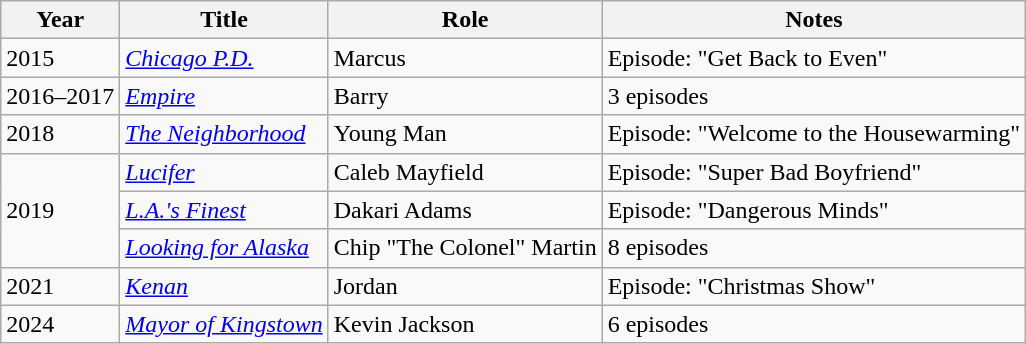<table class="wikitable">
<tr>
<th>Year</th>
<th>Title</th>
<th>Role</th>
<th>Notes</th>
</tr>
<tr>
<td>2015</td>
<td><em><a href='#'>Chicago P.D.</a></em></td>
<td>Marcus</td>
<td>Episode: "Get Back to Even"</td>
</tr>
<tr>
<td>2016–2017</td>
<td><em><a href='#'>Empire</a></em></td>
<td>Barry</td>
<td>3 episodes</td>
</tr>
<tr>
<td>2018</td>
<td><em><a href='#'>The Neighborhood</a></em></td>
<td>Young Man</td>
<td>Episode: "Welcome to the Housewarming"</td>
</tr>
<tr>
<td rowspan="3">2019</td>
<td><em><a href='#'>Lucifer</a></em></td>
<td>Caleb Mayfield</td>
<td>Episode: "Super Bad Boyfriend"</td>
</tr>
<tr>
<td><em><a href='#'>L.A.'s Finest</a></em></td>
<td>Dakari Adams</td>
<td>Episode: "Dangerous Minds"</td>
</tr>
<tr>
<td><em><a href='#'>Looking for Alaska</a></em></td>
<td>Chip "The Colonel" Martin</td>
<td>8 episodes</td>
</tr>
<tr>
<td>2021</td>
<td><em><a href='#'>Kenan</a></em></td>
<td>Jordan</td>
<td>Episode: "Christmas Show"</td>
</tr>
<tr>
<td>2024</td>
<td><em><a href='#'>Mayor of Kingstown</a></em></td>
<td>Kevin Jackson</td>
<td>6 episodes</td>
</tr>
</table>
